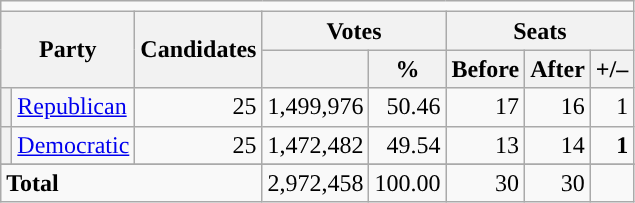<table class="wikitable">
<tr>
<td colspan=13 align=center></td>
</tr>
<tr>
<th rowspan="2" colspan="2">Party</th>
<th rowspan="2">Candidates</th>
<th colspan="2">Votes</th>
<th colspan="3">Seats</th>
</tr>
<tr>
<th></th>
<th>%</th>
<th>Before</th>
<th>After</th>
<th>+/–</th>
</tr>
<tr>
<th style="background-color:"></th>
<td><a href='#'>Republican</a></td>
<td align="right">25</td>
<td align="right">1,499,976</td>
<td align="right">50.46</td>
<td align="right" >17</td>
<td align="right" >16</td>
<td align="right"> 1</td>
</tr>
<tr>
<th style="background-color:"></th>
<td><a href='#'>Democratic</a></td>
<td align="right">25</td>
<td align="right">1,472,482</td>
<td align="right">49.54</td>
<td align="right">13</td>
<td align="right">14</td>
<td align="right"> <strong>1</strong></td>
</tr>
<tr>
</tr>
<tr>
<td colspan="3" align="left"><strong>Total</strong></td>
<td align="right">2,972,458</td>
<td align="right">100.00</td>
<td align="right">30</td>
<td align="right">30</td>
<td align="right"></td>
</tr>
</table>
